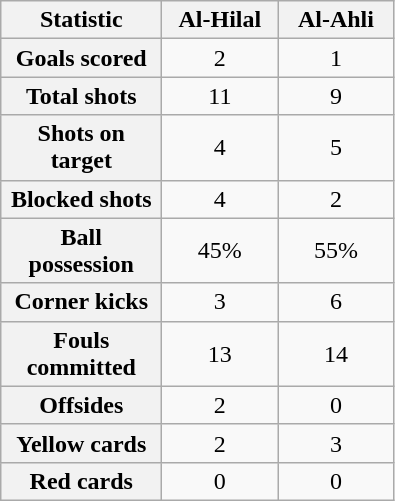<table class="wikitable plainrowheaders" style="text-align:center">
<tr>
<th scope="col" style="width:100px">Statistic</th>
<th scope="col" style="width:70px">Al-Hilal</th>
<th scope="col" style="width:70px">Al-Ahli</th>
</tr>
<tr>
<th scope=row>Goals scored</th>
<td>2</td>
<td>1</td>
</tr>
<tr>
<th scope=row>Total shots</th>
<td>11</td>
<td>9</td>
</tr>
<tr>
<th scope=row>Shots on target</th>
<td>4</td>
<td>5</td>
</tr>
<tr>
<th scope=row>Blocked shots</th>
<td>4</td>
<td>2</td>
</tr>
<tr>
<th scope=row>Ball possession</th>
<td>45%</td>
<td>55%</td>
</tr>
<tr>
<th scope=row>Corner kicks</th>
<td>3</td>
<td>6</td>
</tr>
<tr>
<th scope=row>Fouls committed</th>
<td>13</td>
<td>14</td>
</tr>
<tr>
<th scope=row>Offsides</th>
<td>2</td>
<td>0</td>
</tr>
<tr>
<th scope=row>Yellow cards</th>
<td>2</td>
<td>3</td>
</tr>
<tr>
<th scope=row>Red cards</th>
<td>0</td>
<td>0</td>
</tr>
</table>
